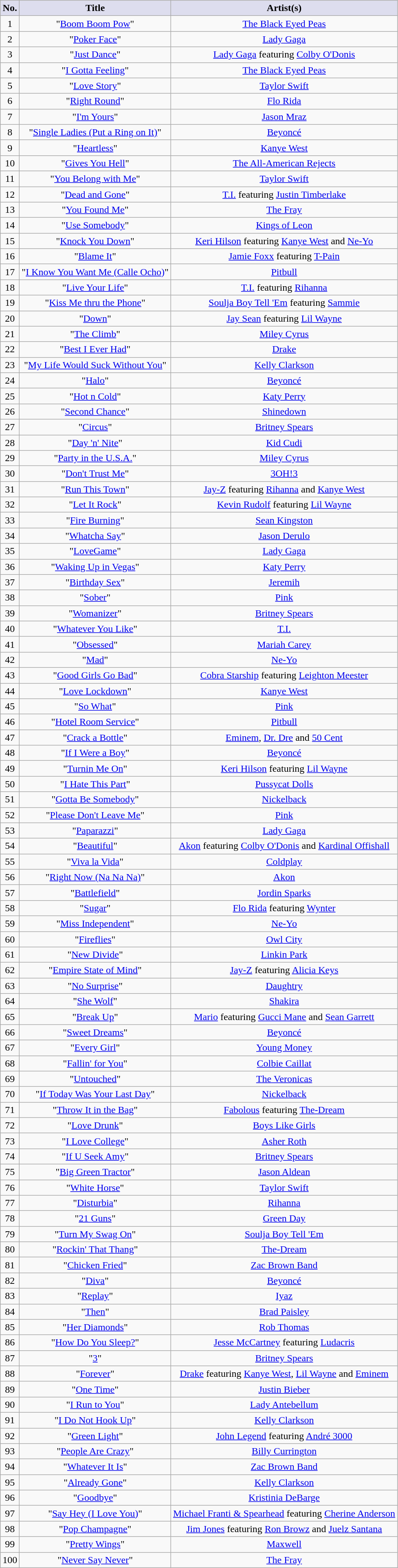<table class="wikitable sortable" style="text-align: center">
<tr>
<th scope="col" style="background:#dde;">No.</th>
<th scope="col" style="background:#dde;">Title</th>
<th scope="col" style="background:#dde;">Artist(s)</th>
</tr>
<tr>
<td>1</td>
<td>"<a href='#'>Boom Boom Pow</a>"</td>
<td><a href='#'>The Black Eyed Peas</a></td>
</tr>
<tr>
<td>2</td>
<td>"<a href='#'>Poker Face</a>"</td>
<td><a href='#'>Lady Gaga</a></td>
</tr>
<tr>
<td>3</td>
<td>"<a href='#'>Just Dance</a>"</td>
<td><a href='#'>Lady Gaga</a> featuring <a href='#'>Colby O'Donis</a></td>
</tr>
<tr>
<td>4</td>
<td>"<a href='#'>I Gotta Feeling</a>"</td>
<td><a href='#'>The Black Eyed Peas</a></td>
</tr>
<tr>
<td>5</td>
<td>"<a href='#'>Love Story</a>"</td>
<td><a href='#'>Taylor Swift</a></td>
</tr>
<tr>
<td>6</td>
<td>"<a href='#'>Right Round</a>"</td>
<td><a href='#'>Flo Rida</a> </td>
</tr>
<tr>
<td>7</td>
<td>"<a href='#'>I'm Yours</a>"</td>
<td><a href='#'>Jason Mraz</a></td>
</tr>
<tr>
<td>8</td>
<td>"<a href='#'>Single Ladies (Put a Ring on It)</a>"</td>
<td><a href='#'>Beyoncé</a></td>
</tr>
<tr>
<td>9</td>
<td>"<a href='#'>Heartless</a>"</td>
<td><a href='#'>Kanye West</a></td>
</tr>
<tr>
<td>10</td>
<td>"<a href='#'>Gives You Hell</a>"</td>
<td><a href='#'>The All-American Rejects</a></td>
</tr>
<tr>
<td>11</td>
<td>"<a href='#'>You Belong with Me</a>"</td>
<td><a href='#'>Taylor Swift</a></td>
</tr>
<tr>
<td>12</td>
<td>"<a href='#'>Dead and Gone</a>"</td>
<td><a href='#'>T.I.</a> featuring <a href='#'>Justin Timberlake</a></td>
</tr>
<tr>
<td>13</td>
<td>"<a href='#'>You Found Me</a>"</td>
<td><a href='#'>The Fray</a></td>
</tr>
<tr>
<td>14</td>
<td>"<a href='#'>Use Somebody</a>"</td>
<td><a href='#'>Kings of Leon</a></td>
</tr>
<tr>
<td>15</td>
<td>"<a href='#'>Knock You Down</a>"</td>
<td><a href='#'>Keri Hilson</a> featuring <a href='#'>Kanye West</a> and <a href='#'>Ne-Yo</a></td>
</tr>
<tr>
<td>16</td>
<td>"<a href='#'>Blame It</a>"</td>
<td><a href='#'>Jamie Foxx</a> featuring <a href='#'>T-Pain</a></td>
</tr>
<tr>
<td>17</td>
<td>"<a href='#'>I Know You Want Me (Calle Ocho)</a>"</td>
<td><a href='#'>Pitbull</a></td>
</tr>
<tr>
<td>18</td>
<td>"<a href='#'>Live Your Life</a>"</td>
<td><a href='#'>T.I.</a> featuring <a href='#'>Rihanna</a></td>
</tr>
<tr>
<td>19</td>
<td>"<a href='#'>Kiss Me thru the Phone</a>"</td>
<td><a href='#'>Soulja Boy Tell 'Em</a> featuring <a href='#'>Sammie</a></td>
</tr>
<tr>
<td>20</td>
<td>"<a href='#'>Down</a>"</td>
<td><a href='#'>Jay Sean</a> featuring <a href='#'>Lil Wayne</a></td>
</tr>
<tr>
<td>21</td>
<td>"<a href='#'>The Climb</a>"</td>
<td><a href='#'>Miley Cyrus</a></td>
</tr>
<tr>
<td>22</td>
<td>"<a href='#'>Best I Ever Had</a>"</td>
<td><a href='#'>Drake</a></td>
</tr>
<tr>
<td>23</td>
<td>"<a href='#'>My Life Would Suck Without You</a>"</td>
<td><a href='#'>Kelly Clarkson</a></td>
</tr>
<tr>
<td>24</td>
<td>"<a href='#'>Halo</a>"</td>
<td><a href='#'>Beyoncé</a></td>
</tr>
<tr>
<td>25</td>
<td>"<a href='#'>Hot n Cold</a>"</td>
<td><a href='#'>Katy Perry</a></td>
</tr>
<tr>
<td>26</td>
<td>"<a href='#'>Second Chance</a>"</td>
<td><a href='#'>Shinedown</a></td>
</tr>
<tr>
<td>27</td>
<td>"<a href='#'>Circus</a>"</td>
<td><a href='#'>Britney Spears</a></td>
</tr>
<tr>
<td>28</td>
<td>"<a href='#'>Day 'n' Nite</a>"</td>
<td><a href='#'>Kid Cudi</a></td>
</tr>
<tr>
<td>29</td>
<td>"<a href='#'>Party in the U.S.A.</a>"</td>
<td><a href='#'>Miley Cyrus</a></td>
</tr>
<tr>
<td>30</td>
<td>"<a href='#'>Don't Trust Me</a>"</td>
<td><a href='#'>3OH!3</a></td>
</tr>
<tr>
<td>31</td>
<td>"<a href='#'>Run This Town</a>"</td>
<td><a href='#'>Jay-Z</a> featuring <a href='#'>Rihanna</a> and <a href='#'>Kanye West</a></td>
</tr>
<tr>
<td>32</td>
<td>"<a href='#'>Let It Rock</a>"</td>
<td><a href='#'>Kevin Rudolf</a> featuring <a href='#'>Lil Wayne</a></td>
</tr>
<tr>
<td>33</td>
<td>"<a href='#'>Fire Burning</a>"</td>
<td><a href='#'>Sean Kingston</a></td>
</tr>
<tr>
<td>34</td>
<td>"<a href='#'>Whatcha Say</a>"</td>
<td><a href='#'>Jason Derulo</a></td>
</tr>
<tr>
<td>35</td>
<td>"<a href='#'>LoveGame</a>"</td>
<td><a href='#'>Lady Gaga</a></td>
</tr>
<tr>
<td>36</td>
<td>"<a href='#'>Waking Up in Vegas</a>"</td>
<td><a href='#'>Katy Perry</a></td>
</tr>
<tr>
<td>37</td>
<td>"<a href='#'>Birthday Sex</a>"</td>
<td><a href='#'>Jeremih</a></td>
</tr>
<tr>
<td>38</td>
<td>"<a href='#'>Sober</a>"</td>
<td><a href='#'>Pink</a></td>
</tr>
<tr>
<td>39</td>
<td>"<a href='#'>Womanizer</a>"</td>
<td><a href='#'>Britney Spears</a></td>
</tr>
<tr>
<td>40</td>
<td>"<a href='#'>Whatever You Like</a>"</td>
<td><a href='#'>T.I.</a></td>
</tr>
<tr>
<td>41</td>
<td>"<a href='#'>Obsessed</a>"</td>
<td><a href='#'>Mariah Carey</a></td>
</tr>
<tr>
<td>42</td>
<td>"<a href='#'>Mad</a>"</td>
<td><a href='#'>Ne-Yo</a></td>
</tr>
<tr>
<td>43</td>
<td>"<a href='#'>Good Girls Go Bad</a>"</td>
<td><a href='#'>Cobra Starship</a> featuring <a href='#'>Leighton Meester</a></td>
</tr>
<tr>
<td>44</td>
<td>"<a href='#'>Love Lockdown</a>"</td>
<td><a href='#'>Kanye West</a></td>
</tr>
<tr>
<td>45</td>
<td>"<a href='#'>So What</a>"</td>
<td><a href='#'>Pink</a></td>
</tr>
<tr>
<td>46</td>
<td>"<a href='#'>Hotel Room Service</a>"</td>
<td><a href='#'>Pitbull</a></td>
</tr>
<tr>
<td>47</td>
<td>"<a href='#'>Crack a Bottle</a>"</td>
<td><a href='#'>Eminem</a>, <a href='#'>Dr. Dre</a> and <a href='#'>50 Cent</a></td>
</tr>
<tr>
<td>48</td>
<td>"<a href='#'>If I Were a Boy</a>"</td>
<td><a href='#'>Beyoncé</a></td>
</tr>
<tr>
<td>49</td>
<td>"<a href='#'>Turnin Me On</a>"</td>
<td><a href='#'>Keri Hilson</a> featuring <a href='#'>Lil Wayne</a></td>
</tr>
<tr>
<td>50</td>
<td>"<a href='#'>I Hate This Part</a>"</td>
<td><a href='#'>Pussycat Dolls</a></td>
</tr>
<tr>
<td>51</td>
<td>"<a href='#'>Gotta Be Somebody</a>"</td>
<td><a href='#'>Nickelback</a></td>
</tr>
<tr>
<td>52</td>
<td>"<a href='#'>Please Don't Leave Me</a>"</td>
<td><a href='#'>Pink</a></td>
</tr>
<tr>
<td>53</td>
<td>"<a href='#'>Paparazzi</a>"</td>
<td><a href='#'>Lady Gaga</a></td>
</tr>
<tr>
<td>54</td>
<td>"<a href='#'>Beautiful</a>"</td>
<td><a href='#'>Akon</a> featuring <a href='#'>Colby O'Donis</a> and <a href='#'>Kardinal Offishall</a></td>
</tr>
<tr>
<td>55</td>
<td>"<a href='#'>Viva la Vida</a>"</td>
<td><a href='#'>Coldplay</a></td>
</tr>
<tr>
<td>56</td>
<td>"<a href='#'>Right Now (Na Na Na)</a>"</td>
<td><a href='#'>Akon</a></td>
</tr>
<tr>
<td>57</td>
<td>"<a href='#'>Battlefield</a>"</td>
<td><a href='#'>Jordin Sparks</a></td>
</tr>
<tr>
<td>58</td>
<td>"<a href='#'>Sugar</a>"</td>
<td><a href='#'>Flo Rida</a> featuring <a href='#'>Wynter</a></td>
</tr>
<tr>
<td>59</td>
<td>"<a href='#'>Miss Independent</a>"</td>
<td><a href='#'>Ne-Yo</a></td>
</tr>
<tr>
<td>60</td>
<td>"<a href='#'>Fireflies</a>"</td>
<td><a href='#'>Owl City</a></td>
</tr>
<tr>
<td>61</td>
<td>"<a href='#'>New Divide</a>"</td>
<td><a href='#'>Linkin Park</a></td>
</tr>
<tr>
<td>62</td>
<td>"<a href='#'>Empire State of Mind</a>"</td>
<td><a href='#'>Jay-Z</a> featuring <a href='#'>Alicia Keys</a></td>
</tr>
<tr>
<td>63</td>
<td>"<a href='#'>No Surprise</a>"</td>
<td><a href='#'>Daughtry</a></td>
</tr>
<tr>
<td>64</td>
<td>"<a href='#'>She Wolf</a>"</td>
<td><a href='#'>Shakira</a></td>
</tr>
<tr>
<td>65</td>
<td>"<a href='#'>Break Up</a>"</td>
<td><a href='#'>Mario</a> featuring <a href='#'>Gucci Mane</a> and <a href='#'>Sean Garrett</a></td>
</tr>
<tr>
<td>66</td>
<td>"<a href='#'>Sweet Dreams</a>"</td>
<td><a href='#'>Beyoncé</a></td>
</tr>
<tr>
<td>67</td>
<td>"<a href='#'>Every Girl</a>"</td>
<td><a href='#'>Young Money</a></td>
</tr>
<tr>
<td>68</td>
<td>"<a href='#'>Fallin' for You</a>"</td>
<td><a href='#'>Colbie Caillat</a></td>
</tr>
<tr>
<td>69</td>
<td>"<a href='#'>Untouched</a>"</td>
<td><a href='#'>The Veronicas</a></td>
</tr>
<tr>
<td>70</td>
<td>"<a href='#'>If Today Was Your Last Day</a>"</td>
<td><a href='#'>Nickelback</a></td>
</tr>
<tr>
<td>71</td>
<td>"<a href='#'>Throw It in the Bag</a>"</td>
<td><a href='#'>Fabolous</a> featuring <a href='#'>The-Dream</a></td>
</tr>
<tr>
<td>72</td>
<td>"<a href='#'>Love Drunk</a>"</td>
<td><a href='#'>Boys Like Girls</a></td>
</tr>
<tr>
<td>73</td>
<td>"<a href='#'>I Love College</a>"</td>
<td><a href='#'>Asher Roth</a></td>
</tr>
<tr>
<td>74</td>
<td>"<a href='#'>If U Seek Amy</a>"</td>
<td><a href='#'>Britney Spears</a></td>
</tr>
<tr>
<td>75</td>
<td>"<a href='#'>Big Green Tractor</a>"</td>
<td><a href='#'>Jason Aldean</a></td>
</tr>
<tr>
<td>76</td>
<td>"<a href='#'>White Horse</a>"</td>
<td><a href='#'>Taylor Swift</a></td>
</tr>
<tr>
<td>77</td>
<td>"<a href='#'>Disturbia</a>"</td>
<td><a href='#'>Rihanna</a></td>
</tr>
<tr>
<td>78</td>
<td>"<a href='#'>21 Guns</a>"</td>
<td><a href='#'>Green Day</a></td>
</tr>
<tr>
<td>79</td>
<td>"<a href='#'>Turn My Swag On</a>"</td>
<td><a href='#'>Soulja Boy Tell 'Em</a></td>
</tr>
<tr>
<td>80</td>
<td>"<a href='#'>Rockin' That Thang</a>"</td>
<td><a href='#'>The-Dream</a></td>
</tr>
<tr>
<td>81</td>
<td>"<a href='#'>Chicken Fried</a>"</td>
<td><a href='#'>Zac Brown Band</a></td>
</tr>
<tr>
<td>82</td>
<td>"<a href='#'>Diva</a>"</td>
<td><a href='#'>Beyoncé</a></td>
</tr>
<tr>
<td>83</td>
<td>"<a href='#'>Replay</a>"</td>
<td><a href='#'>Iyaz</a></td>
</tr>
<tr>
<td>84</td>
<td>"<a href='#'>Then</a>"</td>
<td><a href='#'>Brad Paisley</a></td>
</tr>
<tr>
<td>85</td>
<td>"<a href='#'>Her Diamonds</a>"</td>
<td><a href='#'>Rob Thomas</a></td>
</tr>
<tr>
<td>86</td>
<td>"<a href='#'>How Do You Sleep?</a>"</td>
<td><a href='#'>Jesse McCartney</a> featuring <a href='#'>Ludacris</a></td>
</tr>
<tr>
<td>87</td>
<td>"<a href='#'>3</a>"</td>
<td><a href='#'>Britney Spears</a></td>
</tr>
<tr>
<td>88</td>
<td>"<a href='#'>Forever</a>"</td>
<td><a href='#'>Drake</a> featuring <a href='#'>Kanye West</a>, <a href='#'>Lil Wayne</a> and <a href='#'>Eminem</a></td>
</tr>
<tr>
<td>89</td>
<td>"<a href='#'>One Time</a>"</td>
<td><a href='#'>Justin Bieber</a></td>
</tr>
<tr>
<td>90</td>
<td>"<a href='#'>I Run to You</a>"</td>
<td><a href='#'>Lady Antebellum</a></td>
</tr>
<tr>
<td>91</td>
<td>"<a href='#'>I Do Not Hook Up</a>"</td>
<td><a href='#'>Kelly Clarkson</a></td>
</tr>
<tr>
<td>92</td>
<td>"<a href='#'>Green Light</a>"</td>
<td><a href='#'>John Legend</a> featuring <a href='#'>André 3000</a></td>
</tr>
<tr>
<td>93</td>
<td>"<a href='#'>People Are Crazy</a>"</td>
<td><a href='#'>Billy Currington</a></td>
</tr>
<tr>
<td>94</td>
<td>"<a href='#'>Whatever It Is</a>"</td>
<td><a href='#'>Zac Brown Band</a></td>
</tr>
<tr>
<td>95</td>
<td>"<a href='#'>Already Gone</a>"</td>
<td><a href='#'>Kelly Clarkson</a></td>
</tr>
<tr>
<td>96</td>
<td>"<a href='#'>Goodbye</a>"</td>
<td><a href='#'>Kristinia DeBarge</a></td>
</tr>
<tr>
<td>97</td>
<td>"<a href='#'>Say Hey (I Love You)</a>"</td>
<td><a href='#'>Michael Franti & Spearhead</a> featuring <a href='#'>Cherine Anderson</a></td>
</tr>
<tr>
<td>98</td>
<td>"<a href='#'>Pop Champagne</a>"</td>
<td><a href='#'>Jim Jones</a> featuring <a href='#'>Ron Browz</a> and <a href='#'>Juelz Santana</a></td>
</tr>
<tr>
<td>99</td>
<td>"<a href='#'>Pretty Wings</a>"</td>
<td><a href='#'>Maxwell</a></td>
</tr>
<tr>
<td>100</td>
<td>"<a href='#'>Never Say Never</a>"</td>
<td><a href='#'>The Fray</a></td>
</tr>
</table>
